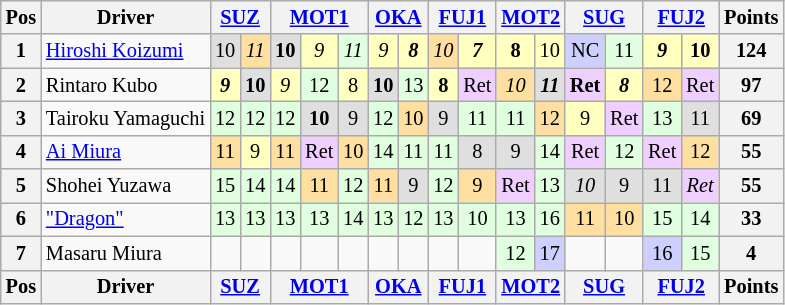<table class="wikitable" style="font-size:85%; text-align:center">
<tr style="background:#f9f9f9" valign="top">
<th valign="middle">Pos</th>
<th valign="middle">Driver</th>
<th colspan=2><a href='#'>SUZ</a></th>
<th colspan=3><a href='#'>MOT1</a></th>
<th colspan=2><a href='#'>OKA</a></th>
<th colspan=2><a href='#'>FUJ1</a></th>
<th colspan=2><a href='#'>MOT2</a></th>
<th colspan=2><a href='#'>SUG</a></th>
<th colspan=2><a href='#'>FUJ2</a></th>
<th valign="middle">Points</th>
</tr>
<tr>
<th>1</th>
<td align="left"> <a href='#'>Hiroshi Koizumi</a></td>
<td style="background:#DFDFDF;">10</td>
<td style="background:#FFDF9F;"><em>11</em></td>
<td style="background:#DFDFDF;"><strong>10</strong></td>
<td style="background:#FFFFBF;"><em>9</em></td>
<td style="background:#DFFFDF;"><em>11</em></td>
<td style="background:#FFFFBF;"><em>9</em></td>
<td style="background:#FFFFBF;"><strong><em>8</em></strong></td>
<td style="background:#FFDF9F;"><em>10</em></td>
<td style="background:#FFFFBF;"><strong><em>7</em></strong></td>
<td style="background:#FFFFBF;"><strong>8</strong></td>
<td style="background:#FFFFBF;">10</td>
<td style="background:#CFCFFF;">NC</td>
<td style="background:#DFFFDF;">11</td>
<td style="background:#FFFFBF;"><strong><em>9</em></strong></td>
<td style="background:#FFFFBF;"><strong>10</strong></td>
<th>124</th>
</tr>
<tr>
<th>2</th>
<td align="left"> Rintaro Kubo</td>
<td style="background:#FFFFBF;"><strong><em>9</em></strong></td>
<td style="background:#DFDFDF;"><strong>10</strong></td>
<td style="background:#FFFFBF;"><em>9</em></td>
<td style="background:#DFFFDF;">12</td>
<td style="background:#FFFFBF;">8</td>
<td style="background:#DFDFDF;"><strong>10</strong></td>
<td style="background:#DFFFDF;">13</td>
<td style="background:#FFFFBF;"><strong>8</strong></td>
<td style="background:#EFCFFF;">Ret</td>
<td style="background:#FFDF9F;"><em>10</em></td>
<td style="background:#DFDFDF;"><strong><em>11</em></strong></td>
<td style="background:#EFCFFF;"><strong>Ret</strong></td>
<td style="background:#FFFFBF;"><strong><em>8</em></strong></td>
<td style="background:#FFDF9F;">12</td>
<td style="background:#EFCFFF;">Ret</td>
<th>97</th>
</tr>
<tr>
<th>3</th>
<td align="left"> Tairoku Yamaguchi</td>
<td style="background:#DFFFDF;">12</td>
<td style="background:#DFFFDF;">12</td>
<td style="background:#DFFFDF;">12</td>
<td style="background:#DFDFDF;"><strong>10</strong></td>
<td style="background:#DFDFDF;">9</td>
<td style="background:#DFFFDF;">12</td>
<td style="background:#FFDF9F;">10</td>
<td style="background:#DFDFDF;">9</td>
<td style="background:#DFFFDF;">11</td>
<td style="background:#DFFFDF;">11</td>
<td style="background:#FFDF9F;">12</td>
<td style="background:#FFFFBF;">9</td>
<td style="background:#EFCFFF;">Ret</td>
<td style="background:#DFFFDF;">13</td>
<td style="background:#DFDFDF;">11</td>
<th>69</th>
</tr>
<tr>
<th>4</th>
<td align="left"> <a href='#'>Ai Miura</a></td>
<td style="background:#FFDF9F;">11</td>
<td style="background:#FFFFBF;">9</td>
<td style="background:#FFDF9F;">11</td>
<td style="background:#EFCFFF;">Ret</td>
<td style="background:#FFDF9F;">10</td>
<td style="background:#DFFFDF;">14</td>
<td style="background:#DFFFDF;">11</td>
<td style="background:#DFFFDF;">11</td>
<td style="background:#DFDFDF;">8</td>
<td style="background:#DFDFDF;">9</td>
<td style="background:#DFFFDF;">14</td>
<td style="background:#EFCFFF;">Ret</td>
<td style="background:#DFFFDF;">12</td>
<td style="background:#EFCFFF;">Ret</td>
<td style="background:#FFDF9F;">12</td>
<th>55</th>
</tr>
<tr>
<th>5</th>
<td align="left"> Shohei Yuzawa</td>
<td style="background:#DFFFDF;">15</td>
<td style="background:#DFFFDF;">14</td>
<td style="background:#DFFFDF;">14</td>
<td style="background:#FFDF9F;">11</td>
<td style="background:#DFFFDF;">12</td>
<td style="background:#FFDF9F;">11</td>
<td style="background:#DFDFDF;">9</td>
<td style="background:#DFFFDF;">12</td>
<td style="background:#FFDF9F;">9</td>
<td style="background:#EFCFFF;">Ret</td>
<td style="background:#DFFFDF;">13</td>
<td style="background:#DFDFDF;"><em>10</em></td>
<td style="background:#DFDFDF;">9</td>
<td style="background:#DFDFDF;">11</td>
<td style="background:#EFCFFF;"><em>Ret</em></td>
<th>55</th>
</tr>
<tr>
<th>6</th>
<td align="left"> <a href='#'>"Dragon"</a></td>
<td style="background:#DFFFDF;">13</td>
<td style="background:#DFFFDF;">13</td>
<td style="background:#DFFFDF;">13</td>
<td style="background:#DFFFDF;">13</td>
<td style="background:#DFFFDF;">14</td>
<td style="background:#DFFFDF;">13</td>
<td style="background:#DFFFDF;">12</td>
<td style="background:#DFFFDF;">13</td>
<td style="background:#DFFFDF;">10</td>
<td style="background:#DFFFDF;">13</td>
<td style="background:#DFFFDF;">16</td>
<td style="background:#FFDF9F;">11</td>
<td style="background:#FFDF9F;">10</td>
<td style="background:#DFFFDF;">15</td>
<td style="background:#DFFFDF;">14</td>
<th>33</th>
</tr>
<tr>
<th>7</th>
<td align="left"> Masaru Miura</td>
<td></td>
<td></td>
<td></td>
<td></td>
<td></td>
<td></td>
<td></td>
<td></td>
<td></td>
<td style="background:#DFFFDF;">12</td>
<td style="background:#CFCFFF;">17</td>
<td></td>
<td></td>
<td style="background:#CFCFFF;">16</td>
<td style="background:#DFFFDF;">15</td>
<th>4</th>
</tr>
<tr>
<th valign="middle">Pos</th>
<th valign="middle">Driver</th>
<th colspan=2><a href='#'>SUZ</a></th>
<th colspan=3><a href='#'>MOT1</a></th>
<th colspan=2><a href='#'>OKA</a></th>
<th colspan=2><a href='#'>FUJ1</a></th>
<th colspan=2><a href='#'>MOT2</a></th>
<th colspan=2><a href='#'>SUG</a></th>
<th colspan=2><a href='#'>FUJ2</a></th>
<th valign="middle">Points</th>
</tr>
</table>
